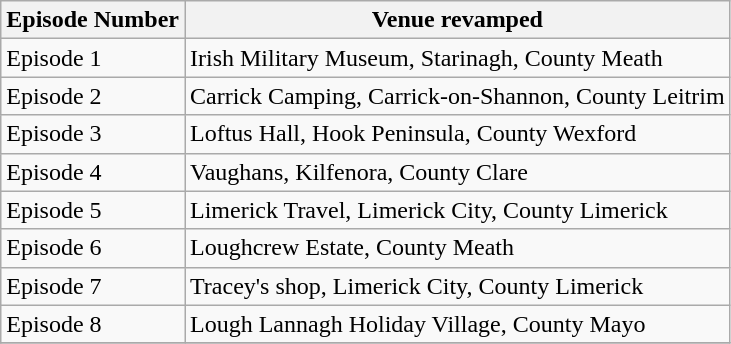<table class="wikitable">
<tr>
<th>Episode Number</th>
<th>Venue revamped</th>
</tr>
<tr>
<td>Episode 1</td>
<td>Irish Military Museum, Starinagh, County Meath</td>
</tr>
<tr>
<td>Episode 2</td>
<td>Carrick Camping, Carrick-on-Shannon, County Leitrim</td>
</tr>
<tr>
<td>Episode 3</td>
<td>Loftus Hall, Hook Peninsula, County Wexford</td>
</tr>
<tr>
<td>Episode 4</td>
<td>Vaughans, Kilfenora, County Clare</td>
</tr>
<tr>
<td>Episode 5</td>
<td>Limerick Travel, Limerick City, County Limerick</td>
</tr>
<tr>
<td>Episode 6</td>
<td>Loughcrew Estate, County Meath</td>
</tr>
<tr>
<td>Episode 7</td>
<td>Tracey's shop, Limerick City, County Limerick</td>
</tr>
<tr>
<td>Episode 8</td>
<td>Lough Lannagh Holiday Village, County Mayo</td>
</tr>
<tr>
</tr>
</table>
